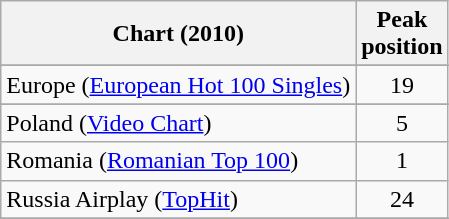<table class="wikitable sortable">
<tr>
<th>Chart (2010)</th>
<th>Peak<br>position</th>
</tr>
<tr>
</tr>
<tr>
</tr>
<tr>
</tr>
<tr>
<td>Europe (<a href='#'>European Hot 100 Singles</a>)</td>
<td style="text-align:center;">19</td>
</tr>
<tr>
</tr>
<tr>
</tr>
<tr>
</tr>
<tr>
</tr>
<tr>
<td>Poland (<a href='#'>Video Chart</a>)</td>
<td style="text-align:center;">5</td>
</tr>
<tr>
<td>Romania (<a href='#'>Romanian Top 100</a>)</td>
<td style="text-align:center;">1</td>
</tr>
<tr>
<td>Russia Airplay (<a href='#'>TopHit</a>)</td>
<td style="text-align:center;">24</td>
</tr>
<tr>
</tr>
<tr>
</tr>
<tr>
</tr>
<tr>
</tr>
</table>
